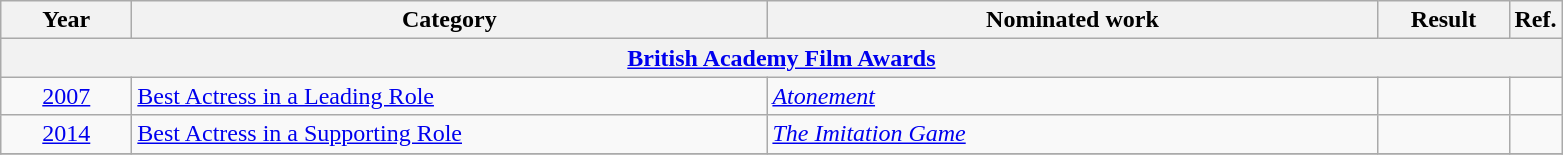<table class=wikitable>
<tr>
<th scope="col" style="width:5em;">Year</th>
<th scope="col" style="width:26em;">Category</th>
<th scope="col" style="width:25em;">Nominated work</th>
<th scope="col" style="width:5em;">Result</th>
<th>Ref.</th>
</tr>
<tr>
<th colspan=5><a href='#'>British Academy Film Awards</a></th>
</tr>
<tr>
<td style="text-align:center;"><a href='#'>2007</a></td>
<td><a href='#'>Best Actress in a Leading Role</a></td>
<td><em><a href='#'>Atonement</a></em></td>
<td></td>
<td style="text-align:center;"></td>
</tr>
<tr>
<td style="text-align:center;"><a href='#'>2014</a></td>
<td><a href='#'>Best Actress in a Supporting Role</a></td>
<td><em><a href='#'>The Imitation Game</a></em></td>
<td></td>
<td style="text-align:center;"></td>
</tr>
<tr>
</tr>
</table>
